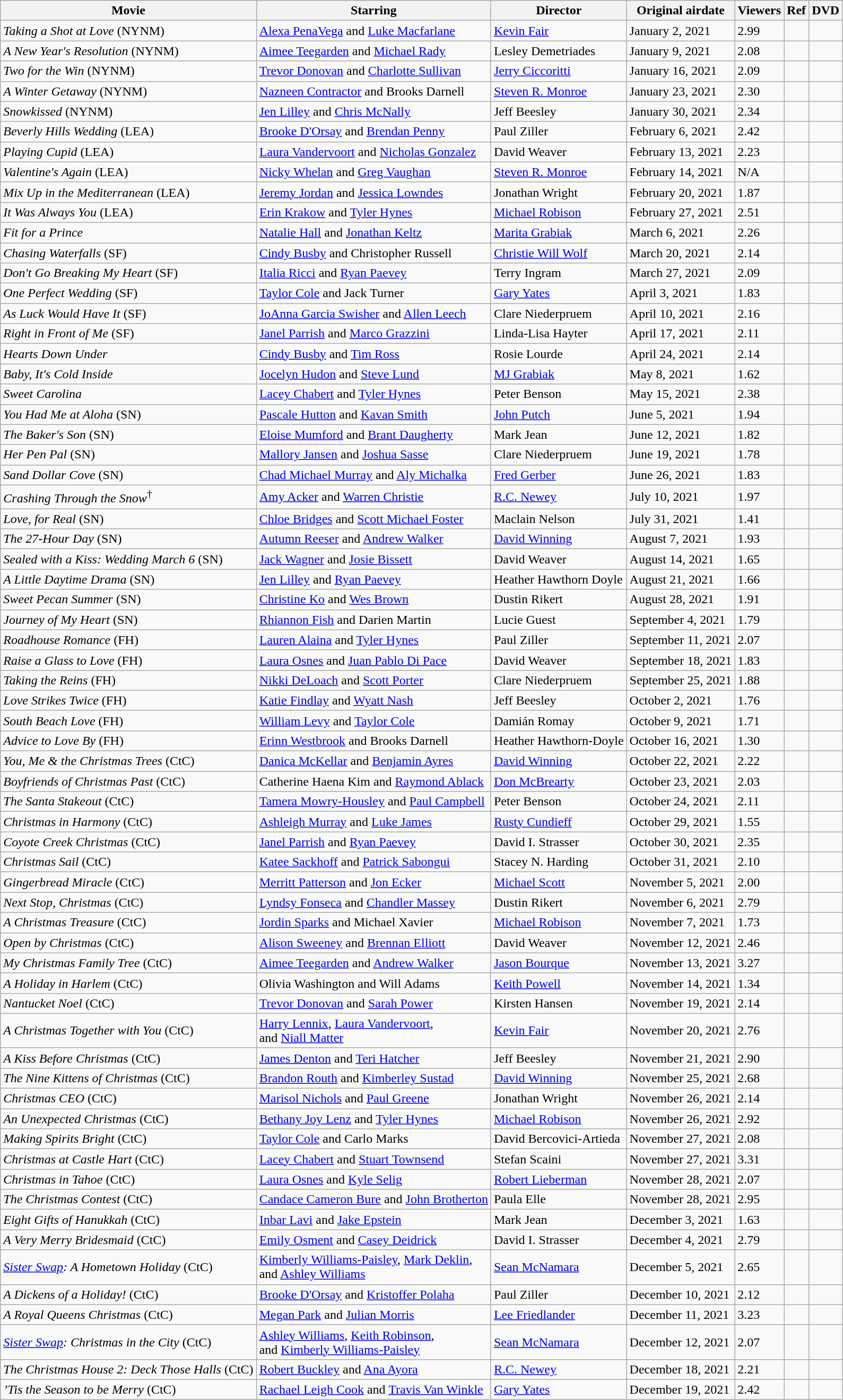<table class="wikitable sortable">
<tr>
<th scope="col" class="unsortable">Movie</th>
<th scope="col" class="unsortable">Starring</th>
<th scope="col" class="unsortable">Director</th>
<th scope="col" class="unsortable">Original airdate</th>
<th scope="col">Viewers</th>
<th scope="col" class="unsortable">Ref</th>
<th scope="col" class="unsortable">DVD</th>
</tr>
<tr>
<td><em>Taking a Shot at Love</em> (NYNM)</td>
<td><a href='#'>Alexa PenaVega</a> and <a href='#'>Luke Macfarlane</a></td>
<td><a href='#'>Kevin Fair</a></td>
<td>January 2, 2021</td>
<td>2.99</td>
<td></td>
<td></td>
</tr>
<tr>
<td><em>A New Year's Resolution</em> (NYNM)</td>
<td><a href='#'>Aimee Teegarden</a> and <a href='#'>Michael Rady</a></td>
<td>Lesley Demetriades</td>
<td>January 9, 2021</td>
<td>2.08</td>
<td></td>
<td></td>
</tr>
<tr>
<td><em>Two for the Win</em> (NYNM)</td>
<td><a href='#'>Trevor Donovan</a> and <a href='#'>Charlotte Sullivan</a></td>
<td><a href='#'>Jerry Ciccoritti</a></td>
<td>January 16, 2021</td>
<td>2.09</td>
<td></td>
<td></td>
</tr>
<tr>
<td><em>A Winter Getaway</em> (NYNM)</td>
<td><a href='#'>Nazneen Contractor</a> and Brooks Darnell</td>
<td><a href='#'>Steven R. Monroe</a></td>
<td>January 23, 2021</td>
<td>2.30</td>
<td></td>
<td></td>
</tr>
<tr>
<td><em>Snowkissed</em> (NYNM)</td>
<td><a href='#'>Jen Lilley</a> and <a href='#'>Chris McNally</a></td>
<td>Jeff Beesley</td>
<td>January 30, 2021</td>
<td>2.34</td>
<td></td>
<td></td>
</tr>
<tr>
<td><em>Beverly Hills Wedding</em> (LEA)</td>
<td><a href='#'>Brooke D'Orsay</a> and <a href='#'>Brendan Penny</a></td>
<td>Paul Ziller</td>
<td>February 6, 2021</td>
<td>2.42</td>
<td></td>
<td></td>
</tr>
<tr>
<td><em>Playing Cupid</em> (LEA)</td>
<td><a href='#'>Laura Vandervoort</a> and <a href='#'>Nicholas Gonzalez</a></td>
<td>David Weaver</td>
<td>February 13, 2021</td>
<td>2.23</td>
<td></td>
<td></td>
</tr>
<tr>
<td><em>Valentine's Again</em> (LEA)</td>
<td><a href='#'>Nicky Whelan</a> and <a href='#'>Greg Vaughan</a></td>
<td><a href='#'>Steven R. Monroe</a></td>
<td>February 14, 2021</td>
<td>N/A</td>
<td></td>
<td></td>
</tr>
<tr>
<td><em>Mix Up in the Mediterranean</em> (LEA)</td>
<td><a href='#'>Jeremy Jordan</a> and <a href='#'>Jessica Lowndes</a></td>
<td>Jonathan Wright</td>
<td>February 20, 2021</td>
<td>1.87</td>
<td></td>
<td></td>
</tr>
<tr>
<td><em>It Was Always You</em> (LEA)</td>
<td><a href='#'>Erin Krakow</a> and <a href='#'>Tyler Hynes</a></td>
<td><a href='#'>Michael Robison</a></td>
<td>February 27, 2021</td>
<td>2.51</td>
<td></td>
<td></td>
</tr>
<tr>
<td><em>Fit for a Prince</em></td>
<td><a href='#'>Natalie Hall</a> and <a href='#'>Jonathan Keltz</a></td>
<td><a href='#'>Marita Grabiak</a></td>
<td>March 6, 2021</td>
<td>2.26</td>
<td></td>
<td></td>
</tr>
<tr>
<td><em>Chasing Waterfalls</em> (SF)</td>
<td><a href='#'>Cindy Busby</a> and Christopher Russell</td>
<td><a href='#'>Christie Will Wolf</a></td>
<td>March 20, 2021</td>
<td>2.14</td>
<td></td>
<td></td>
</tr>
<tr>
<td><em>Don't Go Breaking My Heart</em> (SF)</td>
<td><a href='#'>Italia Ricci</a> and <a href='#'>Ryan Paevey</a></td>
<td>Terry Ingram</td>
<td>March 27, 2021</td>
<td>2.09</td>
<td></td>
<td></td>
</tr>
<tr>
<td><em>One Perfect Wedding</em> (SF)</td>
<td><a href='#'>Taylor Cole</a> and Jack Turner</td>
<td><a href='#'>Gary Yates</a></td>
<td>April 3, 2021</td>
<td>1.83</td>
<td></td>
<td></td>
</tr>
<tr>
<td><em>As Luck Would Have It</em> (SF)</td>
<td><a href='#'>JoAnna Garcia Swisher</a> and <a href='#'>Allen Leech</a></td>
<td>Clare Niederpruem</td>
<td>April 10, 2021</td>
<td>2.16</td>
<td></td>
<td></td>
</tr>
<tr>
<td><em>Right in Front of Me</em> (SF)</td>
<td><a href='#'>Janel Parrish</a> and <a href='#'>Marco Grazzini</a></td>
<td>Linda-Lisa Hayter</td>
<td>April 17, 2021</td>
<td>2.11</td>
<td></td>
<td></td>
</tr>
<tr>
<td><em>Hearts Down Under</em></td>
<td><a href='#'>Cindy Busby</a> and <a href='#'>Tim Ross</a></td>
<td>Rosie Lourde</td>
<td>April 24, 2021</td>
<td>2.14</td>
<td></td>
<td></td>
</tr>
<tr>
<td><em>Baby, It's Cold Inside</em></td>
<td><a href='#'>Jocelyn Hudon</a> and <a href='#'>Steve Lund</a></td>
<td><a href='#'>MJ Grabiak</a></td>
<td>May 8, 2021</td>
<td>1.62</td>
<td></td>
<td></td>
</tr>
<tr>
<td><em>Sweet Carolina</em></td>
<td><a href='#'>Lacey Chabert</a> and <a href='#'>Tyler Hynes</a></td>
<td>Peter Benson</td>
<td>May 15, 2021</td>
<td>2.38</td>
<td></td>
<td></td>
</tr>
<tr>
<td><em>You Had Me at Aloha</em> (SN)</td>
<td><a href='#'>Pascale Hutton</a> and <a href='#'>Kavan Smith</a></td>
<td><a href='#'>John Putch</a></td>
<td>June 5, 2021</td>
<td>1.94</td>
<td></td>
<td></td>
</tr>
<tr>
<td><em>The Baker's Son</em> (SN)</td>
<td><a href='#'>Eloise Mumford</a> and <a href='#'>Brant Daugherty</a></td>
<td>Mark Jean</td>
<td>June 12, 2021</td>
<td>1.82</td>
<td></td>
<td></td>
</tr>
<tr>
<td><em>Her Pen Pal</em> (SN)</td>
<td><a href='#'>Mallory Jansen</a> and <a href='#'>Joshua Sasse</a></td>
<td>Clare Niederpruem</td>
<td>June 19, 2021</td>
<td>1.78</td>
<td></td>
<td></td>
</tr>
<tr>
<td><em>Sand Dollar Cove</em> (SN)</td>
<td><a href='#'>Chad Michael Murray</a> and <a href='#'>Aly Michalka</a></td>
<td><a href='#'>Fred Gerber</a></td>
<td>June 26, 2021</td>
<td>1.83</td>
<td></td>
<td></td>
</tr>
<tr>
<td><em>Crashing Through the Snow</em><sup>†</sup></td>
<td><a href='#'>Amy Acker</a> and <a href='#'>Warren Christie</a></td>
<td><a href='#'>R.C. Newey</a></td>
<td>July 10, 2021</td>
<td>1.97</td>
<td></td>
<td></td>
</tr>
<tr>
<td><em>Love, for Real</em> (SN)</td>
<td><a href='#'>Chloe Bridges</a> and <a href='#'>Scott Michael Foster</a></td>
<td>Maclain Nelson</td>
<td>July 31, 2021</td>
<td>1.41</td>
<td></td>
<td></td>
</tr>
<tr>
<td><em>The 27-Hour Day</em> (SN)</td>
<td><a href='#'>Autumn Reeser</a> and <a href='#'>Andrew Walker</a></td>
<td><a href='#'>David Winning</a></td>
<td>August 7, 2021</td>
<td>1.93</td>
<td></td>
<td></td>
</tr>
<tr>
<td><em>Sealed with a Kiss: Wedding March 6</em> (SN)</td>
<td><a href='#'>Jack Wagner</a> and <a href='#'>Josie Bissett</a></td>
<td>David Weaver</td>
<td>August 14, 2021</td>
<td>1.65</td>
<td></td>
<td></td>
</tr>
<tr>
<td><em>A Little Daytime Drama</em> (SN)</td>
<td><a href='#'>Jen Lilley</a> and <a href='#'>Ryan Paevey</a></td>
<td>Heather Hawthorn Doyle</td>
<td>August 21, 2021</td>
<td>1.66</td>
<td></td>
<td></td>
</tr>
<tr>
<td><em>Sweet Pecan Summer</em> (SN)</td>
<td><a href='#'>Christine Ko</a> and <a href='#'>Wes Brown</a></td>
<td>Dustin Rikert</td>
<td>August 28, 2021</td>
<td>1.91</td>
<td></td>
<td></td>
</tr>
<tr>
<td><em>Journey of My Heart</em> (SN)</td>
<td><a href='#'>Rhiannon Fish</a> and Darien Martin</td>
<td>Lucie Guest</td>
<td>September 4, 2021</td>
<td>1.79</td>
<td></td>
<td></td>
</tr>
<tr>
<td><em>Roadhouse Romance</em> (FH)</td>
<td><a href='#'>Lauren Alaina</a> and <a href='#'>Tyler Hynes</a></td>
<td>Paul Ziller</td>
<td>September 11, 2021</td>
<td>2.07</td>
<td></td>
<td></td>
</tr>
<tr>
<td><em>Raise a Glass to Love</em> (FH)</td>
<td><a href='#'>Laura Osnes</a> and <a href='#'>Juan Pablo Di Pace</a></td>
<td>David Weaver</td>
<td>September 18, 2021</td>
<td>1.83</td>
<td></td>
<td></td>
</tr>
<tr>
<td><em>Taking the Reins</em> (FH)</td>
<td><a href='#'>Nikki DeLoach</a> and <a href='#'>Scott Porter</a></td>
<td>Clare Niederpruem</td>
<td>September 25, 2021</td>
<td>1.88</td>
<td></td>
<td></td>
</tr>
<tr>
<td><em>Love Strikes Twice</em> (FH)</td>
<td><a href='#'>Katie Findlay</a> and <a href='#'>Wyatt Nash</a></td>
<td>Jeff Beesley</td>
<td>October 2, 2021</td>
<td>1.76</td>
<td></td>
<td></td>
</tr>
<tr>
<td><em>South Beach Love</em> (FH)</td>
<td><a href='#'>William Levy</a> and <a href='#'>Taylor Cole</a></td>
<td>Damián Romay</td>
<td>October 9, 2021</td>
<td>1.71</td>
<td></td>
<td></td>
</tr>
<tr>
<td><em>Advice to Love By</em> (FH)</td>
<td><a href='#'>Erinn Westbrook</a> and Brooks Darnell</td>
<td>Heather Hawthorn-Doyle</td>
<td>October 16, 2021</td>
<td>1.30</td>
<td></td>
<td></td>
</tr>
<tr>
<td><em>You, Me & the Christmas Trees</em> (CtC)</td>
<td><a href='#'>Danica McKellar</a> and <a href='#'>Benjamin Ayres</a></td>
<td><a href='#'>David Winning</a></td>
<td>October 22, 2021</td>
<td>2.22</td>
<td></td>
<td></td>
</tr>
<tr>
<td><em>Boyfriends of Christmas Past</em> (CtC)</td>
<td>Catherine Haena Kim and <a href='#'>Raymond Ablack</a></td>
<td><a href='#'>Don McBrearty</a></td>
<td>October 23, 2021</td>
<td>2.03</td>
<td></td>
<td></td>
</tr>
<tr>
<td><em>The Santa Stakeout</em> (CtC)</td>
<td><a href='#'>Tamera Mowry-Housley</a> and <a href='#'>Paul Campbell</a></td>
<td>Peter Benson</td>
<td>October 24, 2021</td>
<td>2.11</td>
<td></td>
<td></td>
</tr>
<tr>
<td><em>Christmas in Harmony</em> (CtC)</td>
<td><a href='#'>Ashleigh Murray</a> and <a href='#'>Luke James</a></td>
<td><a href='#'>Rusty Cundieff</a></td>
<td>October 29, 2021</td>
<td>1.55</td>
<td></td>
<td></td>
</tr>
<tr>
<td><em>Coyote Creek Christmas</em> (CtC)</td>
<td><a href='#'>Janel Parrish</a> and <a href='#'>Ryan Paevey</a></td>
<td>David I. Strasser</td>
<td>October 30, 2021</td>
<td>2.35</td>
<td></td>
<td></td>
</tr>
<tr>
<td><em>Christmas Sail</em> (CtC)</td>
<td><a href='#'>Katee Sackhoff</a> and <a href='#'>Patrick Sabongui</a></td>
<td>Stacey N. Harding</td>
<td>October 31, 2021</td>
<td>2.10</td>
<td></td>
<td></td>
</tr>
<tr>
<td><em>Gingerbread Miracle</em> (CtC)</td>
<td><a href='#'>Merritt Patterson</a> and <a href='#'>Jon Ecker</a></td>
<td><a href='#'>Michael Scott</a></td>
<td>November 5, 2021</td>
<td>2.00</td>
<td></td>
<td></td>
</tr>
<tr>
<td><em>Next Stop, Christmas</em> (CtC)</td>
<td><a href='#'>Lyndsy Fonseca</a> and <a href='#'>Chandler Massey</a></td>
<td>Dustin Rikert</td>
<td>November 6, 2021</td>
<td>2.79</td>
<td></td>
<td></td>
</tr>
<tr>
<td><em>A Christmas Treasure</em> (CtC)</td>
<td><a href='#'>Jordin Sparks</a> and Michael Xavier</td>
<td><a href='#'>Michael Robison</a></td>
<td>November 7, 2021</td>
<td>1.73</td>
<td></td>
<td></td>
</tr>
<tr>
<td><em>Open by Christmas</em> (CtC)</td>
<td><a href='#'>Alison Sweeney</a> and <a href='#'>Brennan Elliott</a></td>
<td>David Weaver</td>
<td>November 12, 2021</td>
<td>2.46</td>
<td></td>
<td></td>
</tr>
<tr>
<td><em>My Christmas Family Tree</em> (CtC)</td>
<td><a href='#'>Aimee Teegarden</a> and <a href='#'>Andrew Walker</a></td>
<td><a href='#'>Jason Bourque</a></td>
<td>November 13, 2021</td>
<td>3.27</td>
<td></td>
<td></td>
</tr>
<tr>
<td><em>A Holiday in Harlem</em> (CtC)</td>
<td>Olivia Washington and Will Adams</td>
<td><a href='#'>Keith Powell</a></td>
<td>November 14, 2021</td>
<td>1.34</td>
<td></td>
<td></td>
</tr>
<tr>
<td><em>Nantucket Noel</em> (CtC)</td>
<td><a href='#'>Trevor Donovan</a> and <a href='#'>Sarah Power</a></td>
<td>Kirsten Hansen</td>
<td>November 19, 2021</td>
<td>2.14</td>
<td></td>
<td></td>
</tr>
<tr>
<td><em>A Christmas Together with You</em> (CtC)</td>
<td><a href='#'>Harry Lennix</a>, <a href='#'>Laura Vandervoort</a>, <br>and <a href='#'>Niall Matter</a></td>
<td><a href='#'>Kevin Fair</a></td>
<td>November 20, 2021</td>
<td>2.76</td>
<td></td>
<td></td>
</tr>
<tr>
<td><em>A Kiss Before Christmas</em> (CtC)</td>
<td><a href='#'>James Denton</a> and <a href='#'>Teri Hatcher</a></td>
<td>Jeff Beesley</td>
<td>November 21, 2021</td>
<td>2.90</td>
<td></td>
<td></td>
</tr>
<tr>
<td><em>The Nine Kittens of Christmas</em> (CtC)</td>
<td><a href='#'>Brandon Routh</a> and <a href='#'>Kimberley Sustad</a></td>
<td><a href='#'>David Winning</a></td>
<td>November 25, 2021</td>
<td>2.68</td>
<td></td>
<td></td>
</tr>
<tr>
<td><em>Christmas CEO</em> (CtC)</td>
<td><a href='#'>Marisol Nichols</a> and <a href='#'>Paul Greene</a></td>
<td>Jonathan Wright</td>
<td>November 26, 2021</td>
<td>2.14</td>
<td></td>
<td></td>
</tr>
<tr>
<td><em>An Unexpected Christmas</em> (CtC)</td>
<td><a href='#'>Bethany Joy Lenz</a> and <a href='#'>Tyler Hynes</a></td>
<td><a href='#'>Michael Robison</a></td>
<td>November 26, 2021</td>
<td>2.92</td>
<td></td>
<td></td>
</tr>
<tr>
<td><em>Making Spirits Bright</em> (CtC)</td>
<td><a href='#'>Taylor Cole</a> and Carlo Marks</td>
<td>David Bercovici-Artieda</td>
<td>November 27, 2021</td>
<td>2.08</td>
<td></td>
<td></td>
</tr>
<tr>
<td><em>Christmas at Castle Hart</em> (CtC)</td>
<td><a href='#'>Lacey Chabert</a> and <a href='#'>Stuart Townsend</a></td>
<td>Stefan Scaini</td>
<td>November 27, 2021</td>
<td>3.31</td>
<td></td>
<td></td>
</tr>
<tr>
<td><em>Christmas in Tahoe</em> (CtC)</td>
<td><a href='#'>Laura Osnes</a> and <a href='#'>Kyle Selig</a></td>
<td><a href='#'>Robert Lieberman</a></td>
<td>November 28, 2021</td>
<td>2.07</td>
<td></td>
<td></td>
</tr>
<tr>
<td><em>The Christmas Contest</em> (CtC)</td>
<td><a href='#'>Candace Cameron Bure</a> and <a href='#'>John Brotherton</a></td>
<td>Paula Elle</td>
<td>November 28, 2021</td>
<td>2.95</td>
<td></td>
<td></td>
</tr>
<tr>
<td><em>Eight Gifts of Hanukkah</em> (CtC)</td>
<td><a href='#'>Inbar Lavi</a> and <a href='#'>Jake Epstein</a></td>
<td>Mark Jean</td>
<td>December 3, 2021</td>
<td>1.63</td>
<td></td>
<td></td>
</tr>
<tr>
<td><em>A Very Merry Bridesmaid</em> (CtC)</td>
<td><a href='#'>Emily Osment</a> and <a href='#'>Casey Deidrick</a></td>
<td>David I. Strasser</td>
<td>December 4, 2021</td>
<td>2.79</td>
<td></td>
<td></td>
</tr>
<tr>
<td><em><a href='#'>Sister Swap</a>: A Hometown Holiday</em> (CtC)</td>
<td><a href='#'>Kimberly Williams-Paisley</a>, <a href='#'>Mark Deklin</a>, <br>and <a href='#'>Ashley Williams</a></td>
<td><a href='#'>Sean McNamara</a></td>
<td>December 5, 2021</td>
<td>2.65</td>
<td></td>
<td></td>
</tr>
<tr>
<td><em>A Dickens of a Holiday!</em> (CtC)</td>
<td><a href='#'>Brooke D'Orsay</a> and <a href='#'>Kristoffer Polaha</a></td>
<td>Paul Ziller</td>
<td>December 10, 2021</td>
<td>2.12</td>
<td></td>
<td></td>
</tr>
<tr>
<td><em>A Royal Queens Christmas</em> (CtC)</td>
<td><a href='#'>Megan Park</a> and <a href='#'>Julian Morris</a></td>
<td><a href='#'>Lee Friedlander</a></td>
<td>December 11, 2021</td>
<td>3.23</td>
<td></td>
<td></td>
</tr>
<tr>
<td><em><a href='#'>Sister Swap</a>: Christmas in the City</em> (CtC)</td>
<td><a href='#'>Ashley Williams</a>, <a href='#'>Keith Robinson</a>, <br>and <a href='#'>Kimberly Williams-Paisley</a></td>
<td><a href='#'>Sean McNamara</a></td>
<td>December 12, 2021</td>
<td>2.07</td>
<td></td>
<td></td>
</tr>
<tr>
<td><em>The Christmas House 2: Deck Those Halls</em> (CtC)</td>
<td><a href='#'>Robert Buckley</a> and <a href='#'>Ana Ayora</a></td>
<td><a href='#'>R.C. Newey</a></td>
<td>December 18, 2021</td>
<td>2.21</td>
<td></td>
<td></td>
</tr>
<tr>
<td><em>’Tis the Season to be Merry</em> (CtC)</td>
<td><a href='#'>Rachael Leigh Cook</a> and <a href='#'>Travis Van Winkle</a></td>
<td><a href='#'>Gary Yates</a></td>
<td>December 19, 2021</td>
<td>2.42</td>
<td></td>
<td></td>
</tr>
</table>
